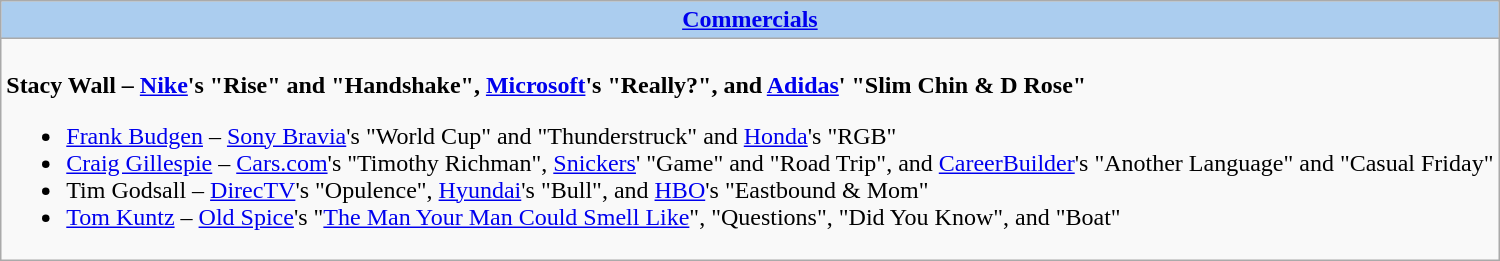<table class=wikitable style="width="100%">
<tr>
<th colspan="2" style="background:#abcdef;"><a href='#'>Commercials</a></th>
</tr>
<tr>
<td colspan="2" style="vertical-align:top;"><br><strong>Stacy Wall – <a href='#'>Nike</a>'s "Rise" and "Handshake", <a href='#'>Microsoft</a>'s "Really?", and <a href='#'>Adidas</a>' "Slim Chin & D Rose"</strong><ul><li><a href='#'>Frank Budgen</a> – <a href='#'>Sony Bravia</a>'s "World Cup" and "Thunderstruck" and <a href='#'>Honda</a>'s "RGB"</li><li><a href='#'>Craig Gillespie</a> – <a href='#'>Cars.com</a>'s "Timothy Richman", <a href='#'>Snickers</a>' "Game" and "Road Trip", and <a href='#'>CareerBuilder</a>'s "Another Language" and "Casual Friday"</li><li>Tim Godsall – <a href='#'>DirecTV</a>'s "Opulence", <a href='#'>Hyundai</a>'s "Bull", and <a href='#'>HBO</a>'s "Eastbound & Mom"</li><li><a href='#'>Tom Kuntz</a> – <a href='#'>Old Spice</a>'s "<a href='#'>The Man Your Man Could Smell Like</a>", "Questions", "Did You Know", and "Boat"</li></ul></td>
</tr>
</table>
